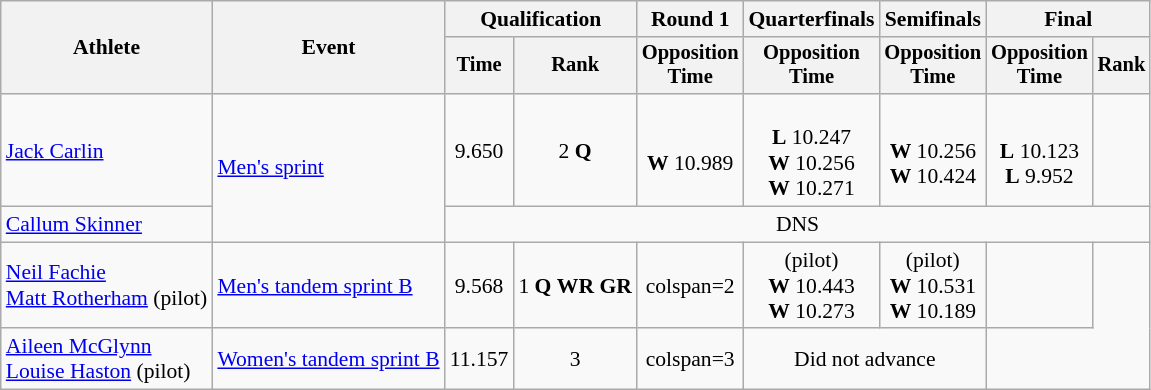<table class="wikitable" style="font-size:90%;">
<tr>
<th rowspan=2>Athlete</th>
<th rowspan=2>Event</th>
<th colspan=2>Qualification</th>
<th>Round 1</th>
<th>Quarterfinals</th>
<th>Semifinals</th>
<th colspan=2>Final</th>
</tr>
<tr style="font-size:95%">
<th>Time</th>
<th>Rank</th>
<th>Opposition<br>Time</th>
<th>Opposition<br>Time</th>
<th>Opposition<br>Time</th>
<th>Opposition<br>Time</th>
<th>Rank</th>
</tr>
<tr align=center>
<td align=left><a href='#'>Jack Carlin</a></td>
<td style="text-align:left;" rowspan="2"><a href='#'>Men's sprint</a></td>
<td>9.650</td>
<td>2 <strong>Q</strong></td>
<td><br> <strong>W</strong> 10.989</td>
<td><br> <strong>L</strong> 10.247 <br> <strong>W</strong> 10.256 <br> <strong>W</strong> 10.271</td>
<td><br> <strong>W</strong> 10.256 <br> <strong>W</strong> 10.424</td>
<td><br> <strong>L</strong> 10.123 <br> <strong>L</strong> 9.952</td>
<td></td>
</tr>
<tr align=center>
<td align=left><a href='#'>Callum Skinner</a></td>
<td colspan=7>DNS</td>
</tr>
<tr align=center>
<td align=left><a href='#'>Neil Fachie</a><br><a href='#'>Matt Rotherham</a> (pilot)</td>
<td align=left><a href='#'>Men's tandem sprint B</a></td>
<td>9.568</td>
<td>1 <strong>Q</strong> <strong>WR</strong> <strong>GR</strong></td>
<td>colspan=2 </td>
<td> (pilot)<br> <strong>W</strong> 10.443 <br> <strong>W</strong> 10.273</td>
<td> (pilot)<br> <strong>W</strong> 10.531 <br> <strong>W</strong> 10.189</td>
<td></td>
</tr>
<tr align=center>
<td align=left><a href='#'>Aileen McGlynn</a><br><a href='#'>Louise Haston</a> (pilot)</td>
<td align=left><a href='#'>Women's tandem sprint B</a></td>
<td>11.157</td>
<td>3</td>
<td>colspan=3 </td>
<td colspan=2>Did not advance</td>
</tr>
</table>
